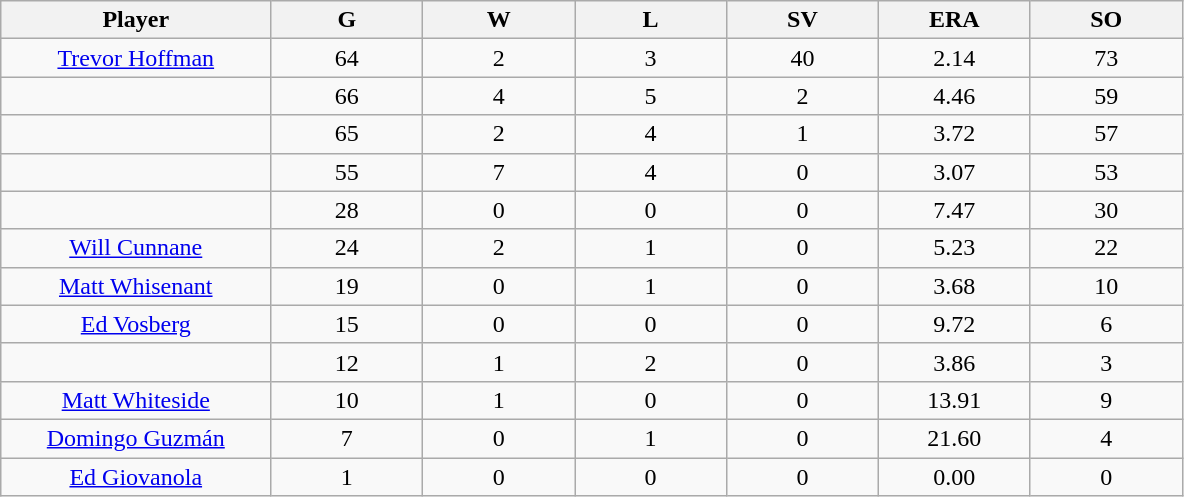<table class="wikitable sortable">
<tr>
<th bgcolor="#DDDDFF" width="16%">Player</th>
<th bgcolor="#DDDDFF" width="9%">G</th>
<th bgcolor="#DDDDFF" width="9%">W</th>
<th bgcolor="#DDDDFF" width="9%">L</th>
<th bgcolor="#DDDDFF" width="9%">SV</th>
<th bgcolor="#DDDDFF" width="9%">ERA</th>
<th bgcolor="#DDDDFF" width="9%">SO</th>
</tr>
<tr align="center">
<td><a href='#'>Trevor Hoffman</a></td>
<td>64</td>
<td>2</td>
<td>3</td>
<td>40</td>
<td>2.14</td>
<td>73</td>
</tr>
<tr align=center>
<td></td>
<td>66</td>
<td>4</td>
<td>5</td>
<td>2</td>
<td>4.46</td>
<td>59</td>
</tr>
<tr align="center">
<td></td>
<td>65</td>
<td>2</td>
<td>4</td>
<td>1</td>
<td>3.72</td>
<td>57</td>
</tr>
<tr align="center">
<td></td>
<td>55</td>
<td>7</td>
<td>4</td>
<td>0</td>
<td>3.07</td>
<td>53</td>
</tr>
<tr align="center">
<td></td>
<td>28</td>
<td>0</td>
<td>0</td>
<td>0</td>
<td>7.47</td>
<td>30</td>
</tr>
<tr align="center">
<td><a href='#'>Will Cunnane</a></td>
<td>24</td>
<td>2</td>
<td>1</td>
<td>0</td>
<td>5.23</td>
<td>22</td>
</tr>
<tr align=center>
<td><a href='#'>Matt Whisenant</a></td>
<td>19</td>
<td>0</td>
<td>1</td>
<td>0</td>
<td>3.68</td>
<td>10</td>
</tr>
<tr align=center>
<td><a href='#'>Ed Vosberg</a></td>
<td>15</td>
<td>0</td>
<td>0</td>
<td>0</td>
<td>9.72</td>
<td>6</td>
</tr>
<tr align=center>
<td></td>
<td>12</td>
<td>1</td>
<td>2</td>
<td>0</td>
<td>3.86</td>
<td>3</td>
</tr>
<tr align="center">
<td><a href='#'>Matt Whiteside</a></td>
<td>10</td>
<td>1</td>
<td>0</td>
<td>0</td>
<td>13.91</td>
<td>9</td>
</tr>
<tr align=center>
<td><a href='#'>Domingo Guzmán</a></td>
<td>7</td>
<td>0</td>
<td>1</td>
<td>0</td>
<td>21.60</td>
<td>4</td>
</tr>
<tr align=center>
<td><a href='#'>Ed Giovanola</a></td>
<td>1</td>
<td>0</td>
<td>0</td>
<td>0</td>
<td>0.00</td>
<td>0</td>
</tr>
</table>
